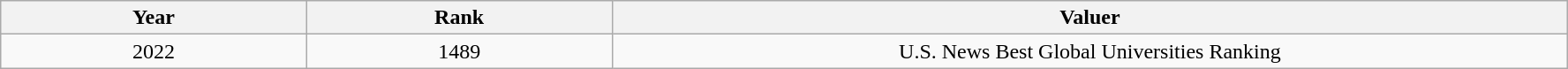<table class="wikitable sortable">
<tr>
<th width="8%">Year</th>
<th width="8%">Rank</th>
<th width="25%">Valuer</th>
</tr>
<tr>
<td align="center">2022</td>
<td align="center">1489</td>
<td align="center">U.S. News Best Global Universities Ranking</td>
</tr>
</table>
